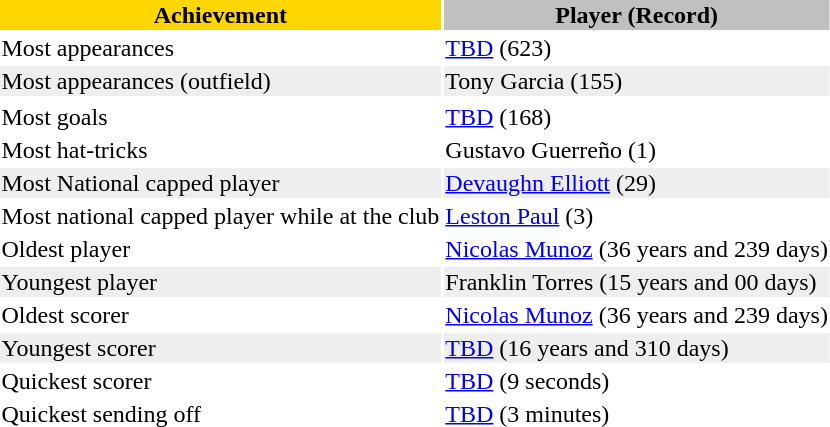<table class="toccolours">
<tr>
<th style="background:gold;">Achievement</th>
<th style="background:silver;">Player (Record)</th>
</tr>
<tr>
<td>Most appearances</td>
<td><a href='#'>TBD</a> (623)</td>
</tr>
<tr style="background:#eee;">
<td>Most appearances (outfield)</td>
<td>Tony Garcia (155)</td>
</tr>
<tr style="background:#eee;">
</tr>
<tr>
<td>Most goals</td>
<td><a href='#'>TBD</a> (168)</td>
</tr>
<tr>
<td>Most hat-tricks</td>
<td>Gustavo Guerreño (1)</td>
</tr>
<tr style="background:#eee;">
<td>Most National capped player</td>
<td><a href='#'>Devaughn Elliott</a> (29)</td>
</tr>
<tr>
<td>Most national capped player while at the club</td>
<td><a href='#'>Leston Paul</a> (3)</td>
</tr>
<tr>
<td>Oldest player</td>
<td><a href='#'>Nicolas Munoz</a> (36 years and 239 days)</td>
</tr>
<tr style="background:#eee;">
<td>Youngest player</td>
<td>Franklin Torres (15 years and 00 days) </td>
</tr>
<tr>
<td>Oldest scorer</td>
<td><a href='#'>Nicolas Munoz</a> (36 years and 239 days)</td>
</tr>
<tr style="background:#eee;">
<td>Youngest scorer</td>
<td><a href='#'>TBD</a> (16 years and 310 days)</td>
</tr>
<tr>
<td>Quickest scorer</td>
<td><a href='#'>TBD</a> (9 seconds)</td>
</tr>
<tr>
<td>Quickest sending off</td>
<td><a href='#'>TBD</a> (3 minutes)</td>
</tr>
</table>
